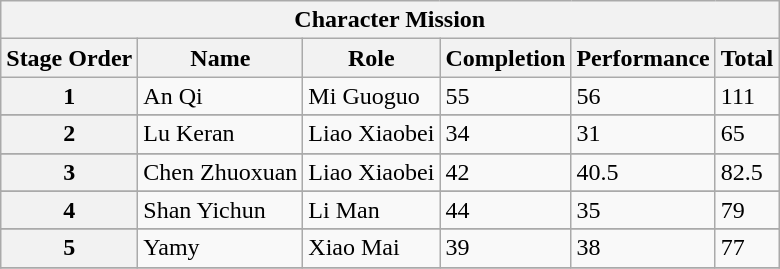<table class="wikitable sortable">
<tr>
<th colspan="6">Character Mission</th>
</tr>
<tr>
<th>Stage Order</th>
<th class="unsortable">Name</th>
<th class="unsortable">Role</th>
<th>Completion</th>
<th>Performance</th>
<th>Total</th>
</tr>
<tr>
<th>1</th>
<td>An Qi</td>
<td>Mi Guoguo</td>
<td>55</td>
<td>56</td>
<td>111</td>
</tr>
<tr>
</tr>
<tr>
<th>2</th>
<td>Lu Keran</td>
<td>Liao Xiaobei</td>
<td>34</td>
<td>31</td>
<td>65</td>
</tr>
<tr>
</tr>
<tr>
<th>3</th>
<td>Chen Zhuoxuan</td>
<td>Liao Xiaobei</td>
<td>42</td>
<td>40.5</td>
<td>82.5</td>
</tr>
<tr>
</tr>
<tr>
<th>4</th>
<td>Shan Yichun</td>
<td>Li Man</td>
<td>44</td>
<td>35</td>
<td>79</td>
</tr>
<tr>
</tr>
<tr>
<th>5</th>
<td>Yamy</td>
<td>Xiao Mai</td>
<td>39</td>
<td>38</td>
<td>77</td>
</tr>
<tr>
</tr>
</table>
